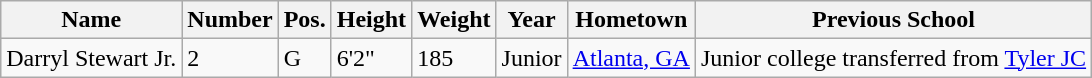<table class="wikitable sortable" border="1">
<tr>
<th>Name</th>
<th>Number</th>
<th>Pos.</th>
<th>Height</th>
<th>Weight</th>
<th>Year</th>
<th>Hometown</th>
<th class="unsortable">Previous School</th>
</tr>
<tr>
<td>Darryl Stewart Jr.</td>
<td>2</td>
<td>G</td>
<td>6'2"</td>
<td>185</td>
<td>Junior</td>
<td><a href='#'>Atlanta, GA</a></td>
<td>Junior college transferred from <a href='#'>Tyler JC</a></td>
</tr>
</table>
